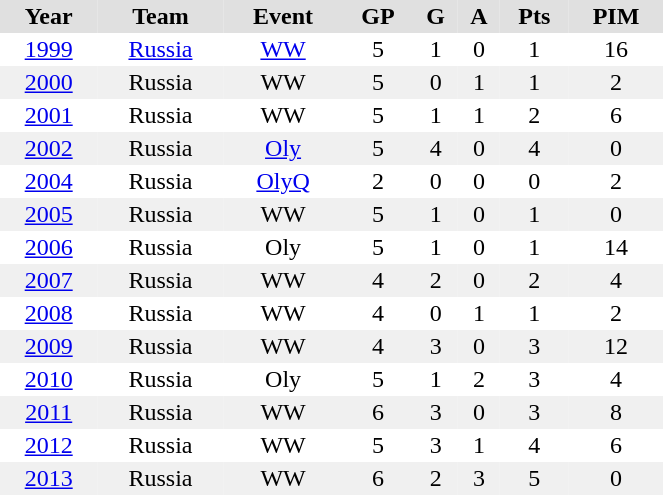<table BORDER="0" CELLPADDING="2" CELLSPACING="0" width="35%">
<tr ALIGN="center" bgcolor="#e0e0e0">
<th>Year</th>
<th>Team</th>
<th>Event</th>
<th>GP</th>
<th>G</th>
<th>A</th>
<th>Pts</th>
<th>PIM</th>
</tr>
<tr ALIGN="center">
<td><a href='#'>1999</a></td>
<td><a href='#'>Russia</a></td>
<td><a href='#'>WW</a></td>
<td>5</td>
<td>1</td>
<td>0</td>
<td>1</td>
<td>16</td>
</tr>
<tr ALIGN="center" bgcolor="#f0f0f0">
<td><a href='#'>2000</a></td>
<td>Russia</td>
<td>WW</td>
<td>5</td>
<td>0</td>
<td>1</td>
<td>1</td>
<td>2</td>
</tr>
<tr ALIGN="center">
<td><a href='#'>2001</a></td>
<td>Russia</td>
<td>WW</td>
<td>5</td>
<td>1</td>
<td>1</td>
<td>2</td>
<td>6</td>
</tr>
<tr ALIGN="center" bgcolor="#f0f0f0">
<td><a href='#'>2002</a></td>
<td>Russia</td>
<td><a href='#'>Oly</a></td>
<td>5</td>
<td>4</td>
<td>0</td>
<td>4</td>
<td>0</td>
</tr>
<tr ALIGN="center">
<td><a href='#'>2004</a></td>
<td>Russia</td>
<td><a href='#'>OlyQ</a></td>
<td>2</td>
<td>0</td>
<td>0</td>
<td>0</td>
<td>2</td>
</tr>
<tr ALIGN="center" bgcolor="#f0f0f0">
<td><a href='#'>2005</a></td>
<td>Russia</td>
<td>WW</td>
<td>5</td>
<td>1</td>
<td>0</td>
<td>1</td>
<td>0</td>
</tr>
<tr ALIGN="center">
<td><a href='#'>2006</a></td>
<td>Russia</td>
<td>Oly</td>
<td>5</td>
<td>1</td>
<td>0</td>
<td>1</td>
<td>14</td>
</tr>
<tr ALIGN="center" bgcolor="#f0f0f0">
<td><a href='#'>2007</a></td>
<td>Russia</td>
<td>WW</td>
<td>4</td>
<td>2</td>
<td>0</td>
<td>2</td>
<td>4</td>
</tr>
<tr ALIGN="center">
<td><a href='#'>2008</a></td>
<td>Russia</td>
<td>WW</td>
<td>4</td>
<td>0</td>
<td>1</td>
<td>1</td>
<td>2</td>
</tr>
<tr ALIGN="center" bgcolor="#f0f0f0">
<td><a href='#'>2009</a></td>
<td>Russia</td>
<td>WW</td>
<td>4</td>
<td>3</td>
<td>0</td>
<td>3</td>
<td>12</td>
</tr>
<tr ALIGN="center">
<td><a href='#'>2010</a></td>
<td>Russia</td>
<td>Oly</td>
<td>5</td>
<td>1</td>
<td>2</td>
<td>3</td>
<td>4</td>
</tr>
<tr ALIGN="center" bgcolor="#f0f0f0">
<td><a href='#'>2011</a></td>
<td>Russia</td>
<td>WW</td>
<td>6</td>
<td>3</td>
<td>0</td>
<td>3</td>
<td>8</td>
</tr>
<tr ALIGN="center">
<td><a href='#'>2012</a></td>
<td>Russia</td>
<td>WW</td>
<td>5</td>
<td>3</td>
<td>1</td>
<td>4</td>
<td>6</td>
</tr>
<tr ALIGN="center" bgcolor="#f0f0f0">
<td><a href='#'>2013</a></td>
<td>Russia</td>
<td>WW</td>
<td>6</td>
<td>2</td>
<td>3</td>
<td>5</td>
<td>0</td>
</tr>
</table>
